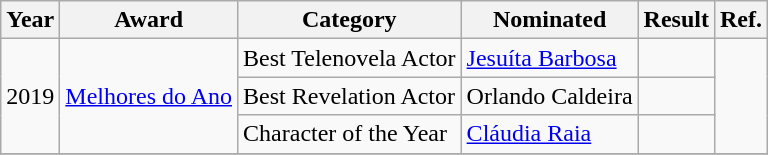<table class="wikitable">
<tr>
<th>Year</th>
<th>Award</th>
<th>Category</th>
<th>Nominated</th>
<th>Result</th>
<th>Ref.</th>
</tr>
<tr>
<td rowspan=3>2019</td>
<td rowspan=3><a href='#'>Melhores do Ano</a></td>
<td>Best Telenovela Actor</td>
<td><a href='#'>Jesuíta Barbosa</a></td>
<td></td>
<td rowspan=3 align="center"></td>
</tr>
<tr>
<td>Best Revelation Actor</td>
<td>Orlando Caldeira</td>
<td></td>
</tr>
<tr>
<td>Character of the Year</td>
<td><a href='#'>Cláudia Raia</a></td>
<td></td>
</tr>
<tr>
</tr>
</table>
